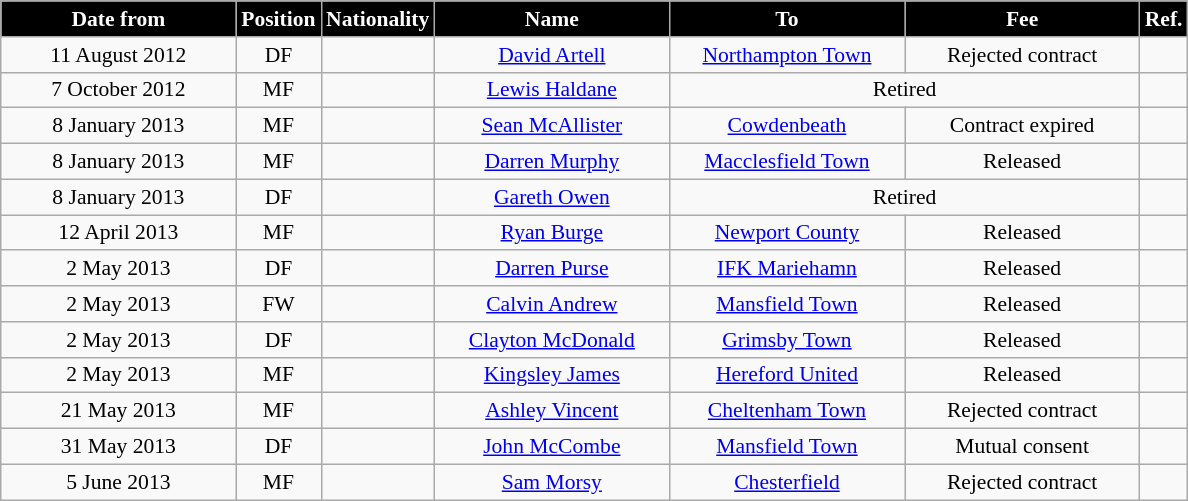<table class="wikitable" style="text-align:center; font-size:90%; ">
<tr>
<th style="background:#000000; color:#FFFFFF; width:150px;">Date from</th>
<th style="background:#000000; color:#FFFFFF; width:50px;">Position</th>
<th style="background:#000000; color:#FFFFFF; width:50px;">Nationality</th>
<th style="background:#000000; color:#FFFFFF; width:150px;">Name</th>
<th style="background:#000000; color:#FFFFFF; width:150px;">To</th>
<th style="background:#000000; color:#FFFFFF; width:150px;">Fee</th>
<th style="background:#000000; color:#FFFFFF; width:25px;">Ref.</th>
</tr>
<tr>
<td>11 August 2012</td>
<td>DF</td>
<td></td>
<td><a href='#'>David Artell</a></td>
<td><a href='#'>Northampton Town</a></td>
<td>Rejected contract</td>
<td></td>
</tr>
<tr>
<td>7 October 2012</td>
<td>MF</td>
<td></td>
<td><a href='#'>Lewis Haldane</a></td>
<td colspan="2">Retired</td>
<td></td>
</tr>
<tr>
<td>8 January 2013</td>
<td>MF</td>
<td></td>
<td><a href='#'>Sean McAllister</a></td>
<td> <a href='#'>Cowdenbeath</a></td>
<td>Contract expired</td>
<td></td>
</tr>
<tr>
<td>8 January 2013</td>
<td>MF</td>
<td></td>
<td><a href='#'>Darren Murphy</a></td>
<td><a href='#'>Macclesfield Town</a></td>
<td>Released</td>
<td></td>
</tr>
<tr>
<td>8 January 2013</td>
<td>DF</td>
<td></td>
<td><a href='#'>Gareth Owen</a></td>
<td colspan="2">Retired</td>
<td></td>
</tr>
<tr>
<td>12 April 2013</td>
<td>MF</td>
<td></td>
<td><a href='#'>Ryan Burge</a></td>
<td><a href='#'>Newport County</a></td>
<td>Released</td>
<td></td>
</tr>
<tr>
<td>2 May 2013</td>
<td>DF</td>
<td></td>
<td><a href='#'>Darren Purse</a></td>
<td> <a href='#'>IFK Mariehamn</a></td>
<td>Released</td>
<td></td>
</tr>
<tr>
<td>2 May 2013</td>
<td>FW</td>
<td></td>
<td><a href='#'>Calvin Andrew</a></td>
<td><a href='#'>Mansfield Town</a></td>
<td>Released</td>
<td></td>
</tr>
<tr>
<td>2 May 2013</td>
<td>DF</td>
<td></td>
<td><a href='#'>Clayton McDonald</a></td>
<td><a href='#'>Grimsby Town</a></td>
<td>Released</td>
<td></td>
</tr>
<tr>
<td>2 May 2013</td>
<td>MF</td>
<td></td>
<td><a href='#'>Kingsley James</a></td>
<td><a href='#'>Hereford United</a></td>
<td>Released</td>
<td></td>
</tr>
<tr>
<td>21 May 2013</td>
<td>MF</td>
<td></td>
<td><a href='#'>Ashley Vincent</a></td>
<td><a href='#'>Cheltenham Town</a></td>
<td>Rejected contract</td>
<td></td>
</tr>
<tr>
<td>31 May 2013</td>
<td>DF</td>
<td></td>
<td><a href='#'>John McCombe</a></td>
<td><a href='#'>Mansfield Town</a></td>
<td>Mutual consent</td>
<td></td>
</tr>
<tr>
<td>5 June 2013</td>
<td>MF</td>
<td></td>
<td><a href='#'>Sam Morsy</a></td>
<td><a href='#'>Chesterfield</a></td>
<td>Rejected contract</td>
<td></td>
</tr>
</table>
